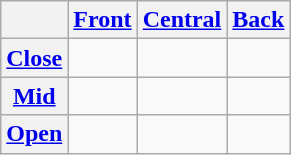<table class="wikitable" style="text-align: center;">
<tr>
<th></th>
<th><a href='#'>Front</a></th>
<th><a href='#'>Central</a></th>
<th><a href='#'>Back</a></th>
</tr>
<tr>
<th><a href='#'>Close</a></th>
<td></td>
<td></td>
<td></td>
</tr>
<tr>
<th><a href='#'>Mid</a></th>
<td></td>
<td></td>
<td></td>
</tr>
<tr>
<th><a href='#'>Open</a></th>
<td></td>
<td></td>
<td></td>
</tr>
</table>
